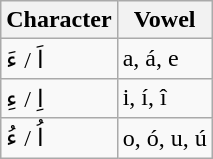<table class="wikitable">
<tr>
<th>Character</th>
<th>Vowel</th>
</tr>
<tr>
<td>اَ / ءَ</td>
<td>a, á, e</td>
</tr>
<tr>
<td>اِ / ءِ</td>
<td>i, í, î</td>
</tr>
<tr>
<td>اُ / ءُ</td>
<td>o, ó, u, ú</td>
</tr>
</table>
